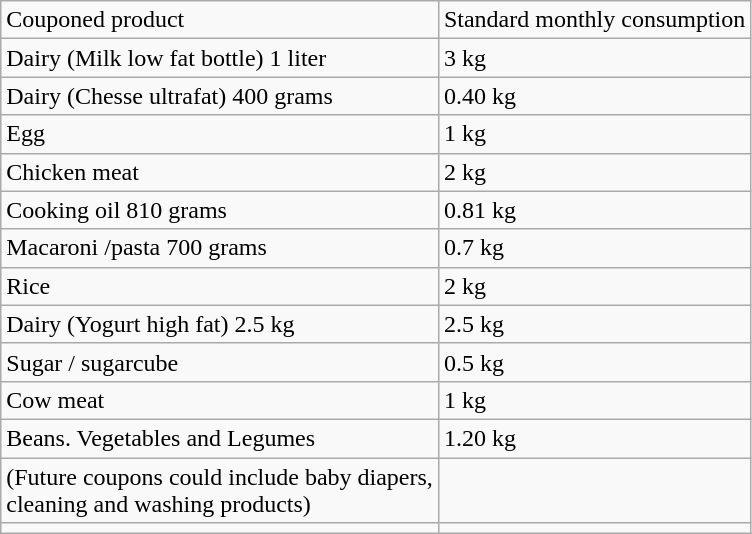<table class="wikitable">
<tr>
<td>Couponed product</td>
<td>Standard monthly consumption</td>
</tr>
<tr>
<td>Dairy (Milk low fat bottle) 1 liter</td>
<td>3 kg</td>
</tr>
<tr>
<td>Dairy (Chesse ultrafat) 400 grams</td>
<td>0.40 kg</td>
</tr>
<tr>
<td>Egg</td>
<td>1 kg</td>
</tr>
<tr>
<td>Chicken meat</td>
<td>2 kg</td>
</tr>
<tr>
<td>Cooking oil 810 grams</td>
<td>0.81 kg</td>
</tr>
<tr>
<td>Macaroni /pasta 700 grams</td>
<td>0.7 kg</td>
</tr>
<tr>
<td>Rice</td>
<td>2 kg</td>
</tr>
<tr>
<td>Dairy (Yogurt high fat) 2.5 kg</td>
<td>2.5 kg</td>
</tr>
<tr>
<td>Sugar / sugarcube</td>
<td>0.5 kg</td>
</tr>
<tr>
<td>Cow meat</td>
<td>1 kg</td>
</tr>
<tr>
<td>Beans. Vegetables and Legumes</td>
<td>1.20 kg</td>
</tr>
<tr>
<td>(Future coupons could include baby diapers,<br>cleaning and washing products)</td>
<td></td>
</tr>
<tr>
<td></td>
<td></td>
</tr>
</table>
